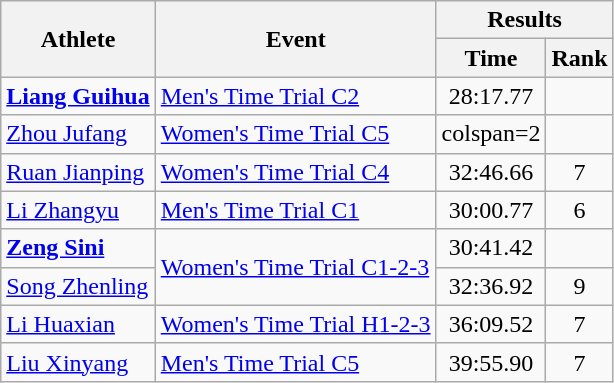<table class=wikitable>
<tr>
<th rowspan="2">Athlete</th>
<th rowspan="2">Event</th>
<th colspan="2">Results</th>
</tr>
<tr>
<th>Time</th>
<th>Rank</th>
</tr>
<tr align=center>
<td align=left><strong><a href='#'>Liang Guihua</a></strong></td>
<td align=left><a href='#'>Men's Time Trial C2</a></td>
<td>28:17.77</td>
<td></td>
</tr>
<tr align=center>
<td align=left><a href='#'>Zhou Jufang</a></td>
<td align=left><a href='#'>Women's Time Trial C5</a></td>
<td>colspan=2 </td>
</tr>
<tr align=center>
<td align=left><a href='#'>Ruan Jianping</a></td>
<td align=left><a href='#'>Women's Time Trial C4</a></td>
<td>32:46.66</td>
<td>7</td>
</tr>
<tr align=center>
<td align=left><a href='#'>Li Zhangyu</a></td>
<td align=left><a href='#'>Men's Time Trial C1</a></td>
<td>30:00.77</td>
<td>6</td>
</tr>
<tr align=center>
<td align=left><strong><a href='#'>Zeng Sini</a></strong></td>
<td align=left rowspan=2><a href='#'>Women's Time Trial C1-2-3</a></td>
<td>30:41.42</td>
<td></td>
</tr>
<tr align=center>
<td align=left><a href='#'>Song Zhenling</a></td>
<td>32:36.92</td>
<td>9</td>
</tr>
<tr align=center>
<td align=left><a href='#'>Li Huaxian</a></td>
<td align=left><a href='#'>Women's Time Trial H1-2-3</a></td>
<td>36:09.52</td>
<td>7</td>
</tr>
<tr align=center>
<td align=left><a href='#'>Liu Xinyang</a></td>
<td align=left><a href='#'>Men's Time Trial C5</a></td>
<td>39:55.90</td>
<td>7</td>
</tr>
</table>
